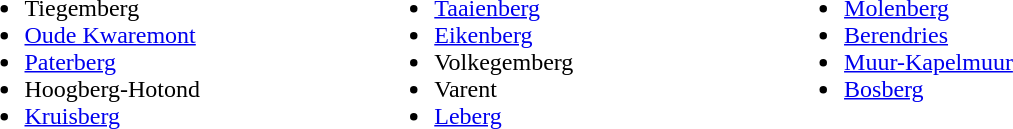<table width=65%>
<tr>
<td valign=top align=left width=25%><br><ul><li>Tiegemberg</li><li><a href='#'>Oude Kwaremont</a></li><li><a href='#'>Paterberg</a></li><li>Hoogberg-Hotond</li><li><a href='#'>Kruisberg</a></li></ul></td>
<td valign=top align=left width=25%><br><ul><li><a href='#'>Taaienberg</a></li><li><a href='#'>Eikenberg</a></li><li>Volkegemberg</li><li>Varent</li><li><a href='#'>Leberg</a></li></ul></td>
<td valign=top align=left width=25%><br><ul><li><a href='#'>Molenberg</a></li><li><a href='#'>Berendries</a></li><li><a href='#'>Muur-Kapelmuur</a></li><li><a href='#'>Bosberg</a></li></ul></td>
</tr>
</table>
